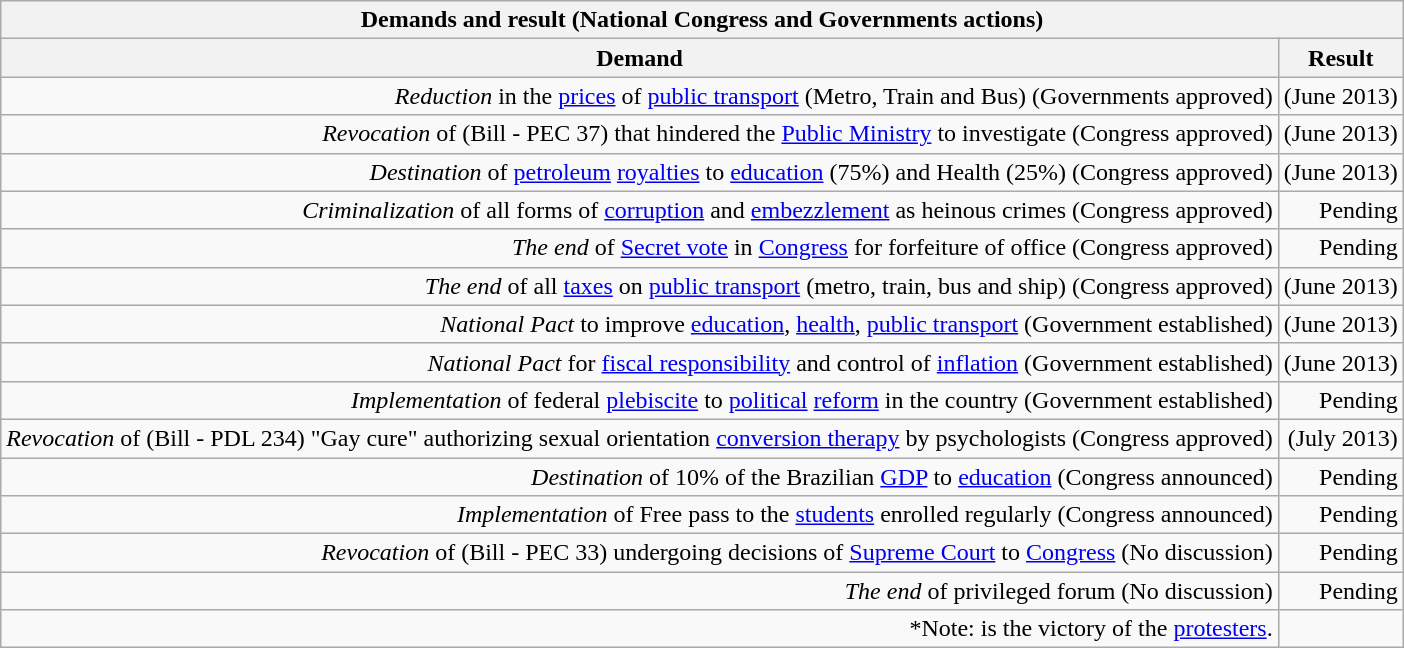<table class="wikitable">
<tr>
<th colspan=2>Demands and result (National Congress and Governments actions)</th>
</tr>
<tr>
<th>Demand</th>
<th>Result</th>
</tr>
<tr style="text-align:right;">
<td><em>Reduction</em> in the <a href='#'>prices</a> of <a href='#'>public transport</a> (Metro, Train and Bus) (Governments approved)</td>
<td> (June 2013)</td>
</tr>
<tr style="text-align:right;">
<td><em>Revocation</em> of (Bill - PEC 37) that hindered the <a href='#'>Public Ministry</a> to investigate (Congress approved)</td>
<td> (June 2013)</td>
</tr>
<tr style="text-align:right;">
<td><em>Destination</em> of <a href='#'>petroleum</a> <a href='#'>royalties</a> to <a href='#'>education</a> (75%) and Health (25%) (Congress approved)</td>
<td> (June 2013)</td>
</tr>
<tr style="text-align:right;">
<td><em>Criminalization</em> of all forms of <a href='#'>corruption</a> and <a href='#'>embezzlement</a> as heinous crimes (Congress approved)</td>
<td>Pending</td>
</tr>
<tr style="text-align:right;">
<td><em>The end</em> of <a href='#'>Secret vote</a> in <a href='#'>Congress</a> for forfeiture of office (Congress approved)</td>
<td>Pending</td>
</tr>
<tr style="text-align:right;">
<td><em>The end</em> of all <a href='#'>taxes</a> on <a href='#'>public transport</a> (metro, train, bus and ship) (Congress approved)</td>
<td> (June 2013)</td>
</tr>
<tr style="text-align:right;">
<td><em>National Pact</em> to improve <a href='#'>education</a>, <a href='#'>health</a>, <a href='#'>public transport</a> (Government established)</td>
<td> (June 2013)</td>
</tr>
<tr style="text-align:right;">
<td><em>National Pact</em> for <a href='#'>fiscal responsibility</a> and control of <a href='#'>inflation</a> (Government established)</td>
<td> (June 2013)</td>
</tr>
<tr style="text-align:right;">
<td><em>Implementation</em> of federal <a href='#'>plebiscite</a> to <a href='#'>political</a> <a href='#'>reform</a> in the country (Government established)</td>
<td>Pending</td>
</tr>
<tr style="text-align:right;">
<td><em>Revocation</em> of (Bill - PDL 234) "Gay cure" authorizing sexual orientation <a href='#'>conversion therapy</a> by psychologists (Congress approved)</td>
<td> (July 2013)</td>
</tr>
<tr style="text-align:right;">
<td><em>Destination</em> of 10% of the Brazilian <a href='#'>GDP</a> to <a href='#'>education</a> (Congress announced)</td>
<td>Pending</td>
</tr>
<tr style="text-align:right;">
<td><em>Implementation</em> of Free pass to the <a href='#'>students</a> enrolled regularly (Congress announced)</td>
<td>Pending</td>
</tr>
<tr style="text-align:right;">
<td><em>Revocation</em> of (Bill - PEC 33) undergoing decisions of <a href='#'>Supreme Court</a> to <a href='#'>Congress</a> (No discussion)</td>
<td>Pending</td>
</tr>
<tr style="text-align:right;">
<td><em>The end</em> of privileged forum (No discussion)</td>
<td>Pending</td>
</tr>
<tr style="text-align:right;">
<td>*Note:  is the victory of the <a href='#'>protesters</a>.</td>
<td></td>
</tr>
</table>
